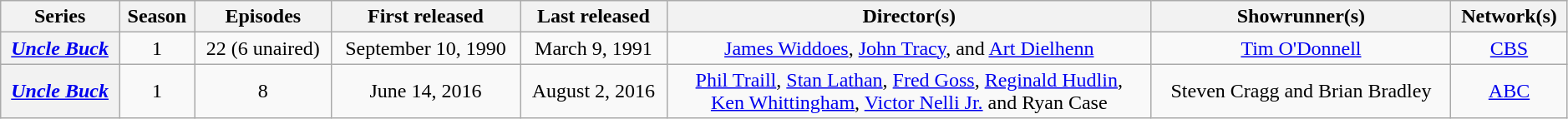<table class="wikitable plainrowheaders"  style="text-align:center; width:99%;">
<tr>
<th scope="col">Series</th>
<th scope="col">Season</th>
<th scope="col">Episodes</th>
<th scope="col">First released</th>
<th scope="col">Last released</th>
<th scope="col">Director(s)</th>
<th scope="col">Showrunner(s)</th>
<th scope="col">Network(s)</th>
</tr>
<tr>
<th scope="row"><a href='#'><em>Uncle Buck</em></a></th>
<td>1</td>
<td>22 (6 unaired)</td>
<td>September 10, 1990</td>
<td>March 9, 1991</td>
<td><a href='#'>James Widdoes</a>, <a href='#'>John Tracy</a>, and <a href='#'>Art Dielhenn</a></td>
<td><a href='#'>Tim O'Donnell</a></td>
<td><a href='#'>CBS</a></td>
</tr>
<tr>
<th scope="row"><a href='#'><em>Uncle Buck</em></a></th>
<td>1</td>
<td>8</td>
<td>June 14, 2016</td>
<td>August 2, 2016</td>
<td><a href='#'>Phil Traill</a>, <a href='#'>Stan Lathan</a>, <a href='#'>Fred Goss</a>, <a href='#'>Reginald Hudlin</a>,<br><a href='#'>Ken Whittingham</a>, <a href='#'>Victor Nelli Jr.</a> and Ryan Case</td>
<td>Steven Cragg and Brian Bradley</td>
<td><a href='#'>ABC</a></td>
</tr>
</table>
